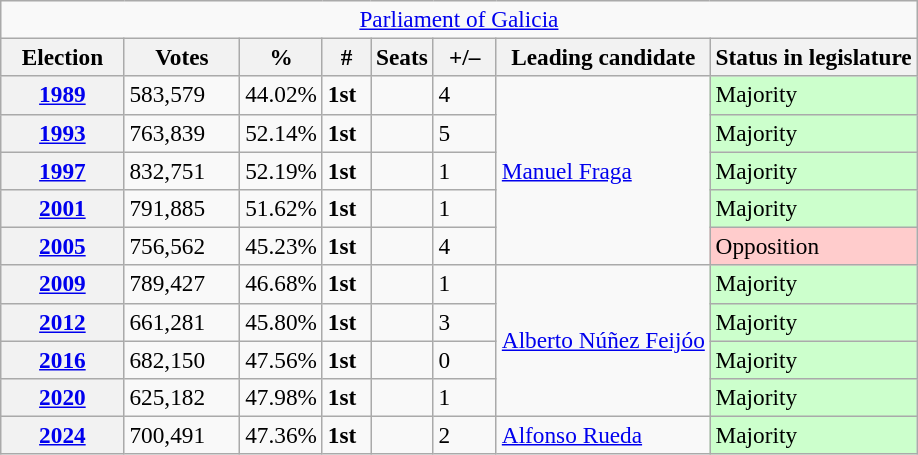<table class="wikitable" style="font-size:97%; text-align:left;">
<tr>
<td colspan="8" align="center"><a href='#'>Parliament of Galicia</a></td>
</tr>
<tr>
<th width="75">Election</th>
<th width="70">Votes</th>
<th width="35">%</th>
<th width="25">#</th>
<th>Seats</th>
<th width="35">+/–</th>
<th>Leading candidate</th>
<th>Status in legislature</th>
</tr>
<tr>
<th><a href='#'>1989</a></th>
<td>583,579</td>
<td>44.02%</td>
<td><strong>1st</strong></td>
<td></td>
<td>4</td>
<td rowspan="5"><a href='#'>Manuel Fraga</a></td>
<td style="background:#cfc;">Majority</td>
</tr>
<tr>
<th><a href='#'>1993</a></th>
<td>763,839</td>
<td>52.14%</td>
<td><strong>1st</strong></td>
<td></td>
<td>5</td>
<td style="background:#cfc;">Majority</td>
</tr>
<tr>
<th><a href='#'>1997</a></th>
<td>832,751</td>
<td>52.19%</td>
<td><strong>1st</strong></td>
<td></td>
<td>1</td>
<td style="background:#cfc;">Majority</td>
</tr>
<tr>
<th><a href='#'>2001</a></th>
<td>791,885</td>
<td>51.62%</td>
<td><strong>1st</strong></td>
<td></td>
<td>1</td>
<td style="background:#cfc;">Majority</td>
</tr>
<tr>
<th><a href='#'>2005</a></th>
<td>756,562</td>
<td>45.23%</td>
<td><strong>1st</strong></td>
<td></td>
<td>4</td>
<td style="background:#fcc;">Opposition</td>
</tr>
<tr>
<th><a href='#'>2009</a></th>
<td>789,427</td>
<td>46.68%</td>
<td><strong>1st</strong></td>
<td></td>
<td>1</td>
<td rowspan="4"><a href='#'>Alberto Núñez Feijóo</a></td>
<td style="background:#cfc;">Majority</td>
</tr>
<tr>
<th><a href='#'>2012</a></th>
<td>661,281</td>
<td>45.80%</td>
<td><strong>1st</strong></td>
<td></td>
<td>3</td>
<td style="background:#cfc;">Majority</td>
</tr>
<tr>
<th><a href='#'>2016</a></th>
<td>682,150</td>
<td>47.56%</td>
<td><strong>1st</strong></td>
<td></td>
<td>0</td>
<td style="background:#cfc;">Majority</td>
</tr>
<tr>
<th><a href='#'>2020</a></th>
<td>625,182</td>
<td>47.98%</td>
<td><strong>1st</strong></td>
<td></td>
<td>1</td>
<td style="background:#cfc;">Majority</td>
</tr>
<tr>
<th><a href='#'>2024</a></th>
<td>700,491</td>
<td>47.36%</td>
<td><strong>1st</strong></td>
<td></td>
<td>2</td>
<td><a href='#'>Alfonso Rueda</a></td>
<td style="background:#cfc;">Majority</td>
</tr>
</table>
